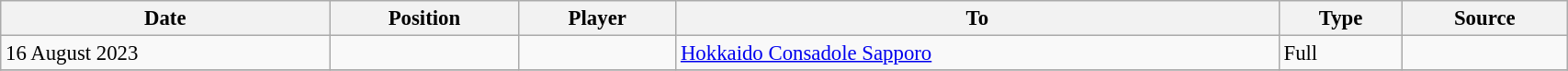<table class="wikitable sortable" style="width:90%; text-align:center; font-size:95%; text-align:left;">
<tr>
<th>Date</th>
<th>Position</th>
<th>Player</th>
<th>To</th>
<th>Type</th>
<th>Source</th>
</tr>
<tr>
<td>16 August 2023</td>
<td></td>
<td></td>
<td> <a href='#'>Hokkaido Consadole Sapporo</a></td>
<td>Full</td>
<td></td>
</tr>
<tr>
</tr>
</table>
